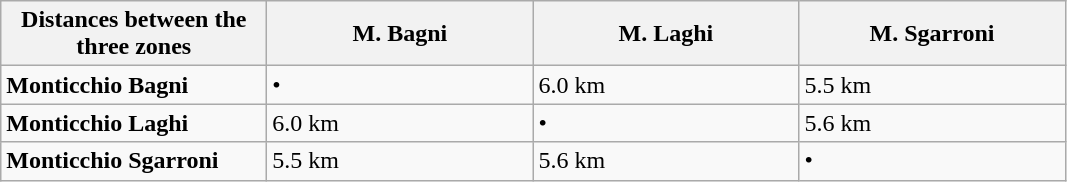<table class="wikitable sortable">
<tr>
<th style="width:170px;">Distances between the three zones</th>
<th style="width:170px;">M. Bagni</th>
<th style="width:170px;">M. Laghi</th>
<th style="width:170px;">M. Sgarroni</th>
</tr>
<tr>
<td><strong>Monticchio Bagni</strong></td>
<td><div>•</div></td>
<td><div>6.0 km</div></td>
<td><div>5.5 km</div></td>
</tr>
<tr>
<td><strong>Monticchio Laghi</strong></td>
<td><div>6.0 km</div></td>
<td><div>•</div></td>
<td><div>5.6 km</div></td>
</tr>
<tr>
<td><strong>Monticchio Sgarroni</strong></td>
<td><div>5.5 km</div></td>
<td><div>5.6 km</div></td>
<td><div>•</div></td>
</tr>
</table>
